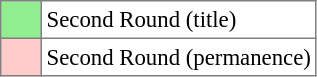<table bgcolor="#f7f8ff" cellpadding="3" cellspacing="0" border="1" style="font-size: 95%; border: gray solid 1px; border-collapse: collapse;text-align:center;">
<tr>
<td style="background: #90EE90;" width="20"></td>
<td bgcolor="#ffffff" align="left">Second Round (title)</td>
</tr>
<tr>
<td style="background: #FFCCCC;" width="20"></td>
<td bgcolor="#ffffff" align="left">Second Round (permanence)</td>
</tr>
</table>
